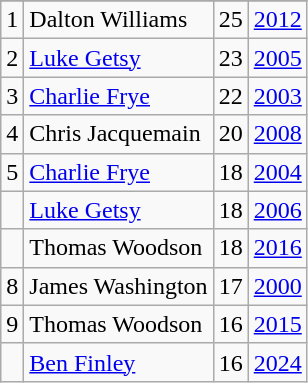<table class="wikitable">
<tr>
</tr>
<tr>
<td>1</td>
<td>Dalton Williams</td>
<td>25</td>
<td><a href='#'>2012</a></td>
</tr>
<tr>
<td>2</td>
<td><a href='#'>Luke Getsy</a></td>
<td>23</td>
<td><a href='#'>2005</a></td>
</tr>
<tr>
<td>3</td>
<td><a href='#'>Charlie Frye</a></td>
<td>22</td>
<td><a href='#'>2003</a></td>
</tr>
<tr>
<td>4</td>
<td>Chris Jacquemain</td>
<td>20</td>
<td><a href='#'>2008</a></td>
</tr>
<tr>
<td>5</td>
<td><a href='#'>Charlie Frye</a></td>
<td>18</td>
<td><a href='#'>2004</a></td>
</tr>
<tr>
<td></td>
<td><a href='#'>Luke Getsy</a></td>
<td>18</td>
<td><a href='#'>2006</a></td>
</tr>
<tr>
<td></td>
<td>Thomas Woodson</td>
<td>18</td>
<td><a href='#'>2016</a></td>
</tr>
<tr>
<td>8</td>
<td>James Washington</td>
<td>17</td>
<td><a href='#'>2000</a></td>
</tr>
<tr>
<td>9</td>
<td>Thomas Woodson</td>
<td>16</td>
<td><a href='#'>2015</a></td>
</tr>
<tr>
<td></td>
<td><a href='#'>Ben Finley</a></td>
<td>16</td>
<td><a href='#'>2024</a></td>
</tr>
</table>
